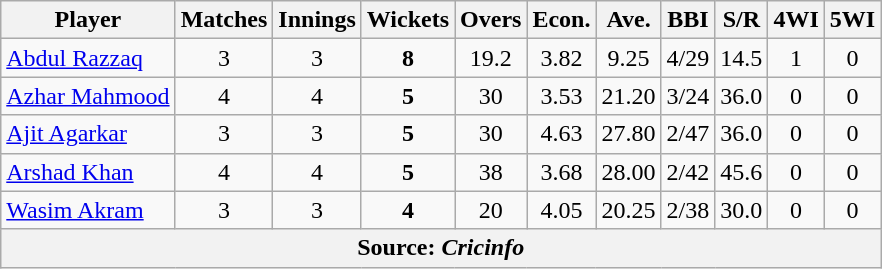<table class="wikitable" style="text-align: center;">
<tr>
<th>Player</th>
<th>Matches</th>
<th>Innings</th>
<th>Wickets</th>
<th>Overs</th>
<th>Econ.</th>
<th>Ave.</th>
<th>BBI</th>
<th>S/R</th>
<th>4WI</th>
<th>5WI</th>
</tr>
<tr>
<td style="text-align:left"> <a href='#'>Abdul Razzaq</a></td>
<td>3</td>
<td>3</td>
<td><strong>8</strong></td>
<td>19.2</td>
<td>3.82</td>
<td>9.25</td>
<td>4/29</td>
<td>14.5</td>
<td>1</td>
<td>0</td>
</tr>
<tr>
<td style="text-align:left"> <a href='#'>Azhar Mahmood</a></td>
<td>4</td>
<td>4</td>
<td><strong>5</strong></td>
<td>30</td>
<td>3.53</td>
<td>21.20</td>
<td>3/24</td>
<td>36.0</td>
<td>0</td>
<td>0</td>
</tr>
<tr>
<td style="text-align:left"> <a href='#'>Ajit Agarkar</a></td>
<td>3</td>
<td>3</td>
<td><strong>5</strong></td>
<td>30</td>
<td>4.63</td>
<td>27.80</td>
<td>2/47</td>
<td>36.0</td>
<td>0</td>
<td>0</td>
</tr>
<tr>
<td style="text-align:left"> <a href='#'>Arshad Khan</a></td>
<td>4</td>
<td>4</td>
<td><strong>5</strong></td>
<td>38</td>
<td>3.68</td>
<td>28.00</td>
<td>2/42</td>
<td>45.6</td>
<td>0</td>
<td>0</td>
</tr>
<tr>
<td style="text-align:left"> <a href='#'>Wasim Akram</a></td>
<td>3</td>
<td>3</td>
<td><strong>4</strong></td>
<td>20</td>
<td>4.05</td>
<td>20.25</td>
<td>2/38</td>
<td>30.0</td>
<td>0</td>
<td>0</td>
</tr>
<tr>
<th colspan="11">Source: <em>Cricinfo</em></th>
</tr>
</table>
